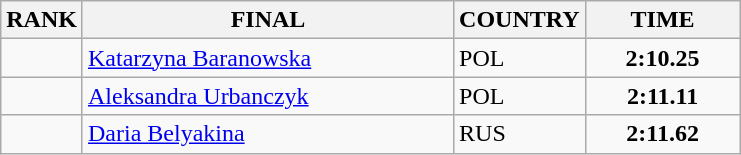<table class="wikitable">
<tr>
<th>RANK</th>
<th align="left" style="width: 15em">FINAL</th>
<th>COUNTRY</th>
<th style="width: 6em">TIME</th>
</tr>
<tr>
<td align="center"></td>
<td><a href='#'>Katarzyna Baranowska</a></td>
<td> POL</td>
<td align="center"><strong>2:10.25</strong></td>
</tr>
<tr>
<td align="center"></td>
<td><a href='#'>Aleksandra Urbanczyk</a></td>
<td> POL</td>
<td align="center"><strong>2:11.11</strong></td>
</tr>
<tr>
<td align="center"></td>
<td><a href='#'>Daria Belyakina</a></td>
<td> RUS</td>
<td align="center"><strong>2:11.62</strong></td>
</tr>
</table>
